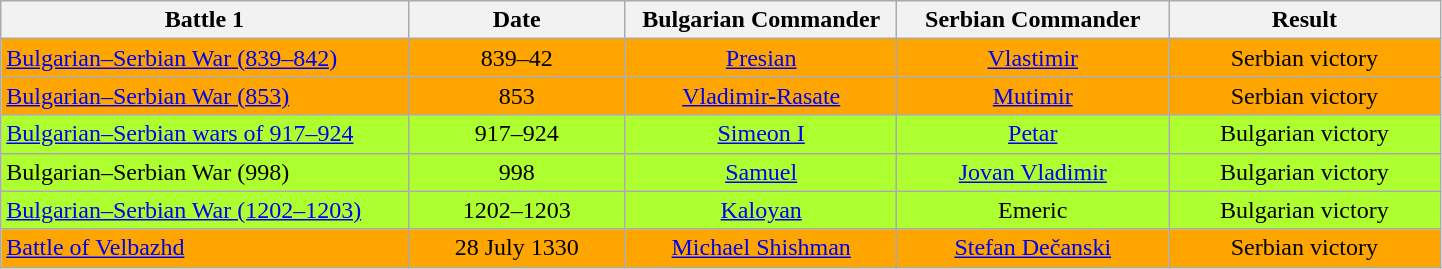<table style="width:76%;" class="wikitable">
<tr>
<th style="width:15%;">Battle 1</th>
<th style="width:8%;">Date</th>
<th style="width:10%;"> Bulgarian Commander</th>
<th style="width:10%;"> Serbian Commander</th>
<th style="width:10%;">Result</th>
</tr>
<tr style="background:orange;">
<td align="left"><a href='#'>Bulgarian–Serbian War (839–842)</a></td>
<td style="text-align:center;">839–42</td>
<td style="text-align:center;"><a href='#'>Presian</a></td>
<td style="text-align:center;"><a href='#'>Vlastimir</a></td>
<td style="text-align:center;">Serbian victory</td>
</tr>
<tr style="background:orange;">
<td align="left"><a href='#'>Bulgarian–Serbian War (853)</a></td>
<td style="text-align:center;">853</td>
<td style="text-align:center;"><a href='#'>Vladimir-Rasate</a></td>
<td style="text-align:center;"><a href='#'>Mutimir</a></td>
<td style="text-align:center;">Serbian victory</td>
</tr>
<tr style="background:#adff2f;">
<td align="left"><a href='#'>Bulgarian–Serbian wars of 917–924</a></td>
<td style="text-align:center;">917–924</td>
<td style="text-align:center;"><a href='#'>Simeon I</a></td>
<td style="text-align:center;"><a href='#'>Petar</a></td>
<td style="text-align:center;">Bulgarian victory</td>
</tr>
<tr style="background:#adff2f;">
<td align="left">Bulgarian–Serbian War (998)</td>
<td style="text-align:center;">998</td>
<td style="text-align:center;"><a href='#'>Samuel</a></td>
<td style="text-align:center;"><a href='#'>Jovan Vladimir</a></td>
<td style="text-align:center;">Bulgarian victory</td>
</tr>
<tr style="background:#adff2f;">
<td align="left"><a href='#'>Bulgarian–Serbian War (1202–1203)</a></td>
<td style="text-align:center;">1202–1203</td>
<td style="text-align:center;"><a href='#'>Kaloyan</a></td>
<td style="text-align:center;">Emeric</td>
<td style="text-align:center;">Bulgarian victory</td>
</tr>
<tr style="background:orange;">
<td align="left"><a href='#'>Battle of Velbazhd</a></td>
<td style="text-align:center;">28 July 1330</td>
<td style="text-align:center;"><a href='#'>Michael Shishman</a></td>
<td style="text-align:center;"><a href='#'>Stefan Dečanski</a></td>
<td style="text-align:center;">Serbian victory</td>
</tr>
</table>
